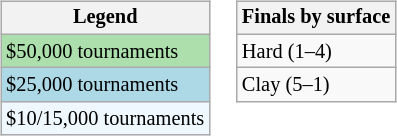<table>
<tr valign=top>
<td><br><table class=wikitable style="font-size:85%">
<tr>
<th>Legend</th>
</tr>
<tr style="background:#addfad;">
<td>$50,000 tournaments</td>
</tr>
<tr style="background:lightblue;">
<td>$25,000 tournaments</td>
</tr>
<tr style="background:#f0f8ff;">
<td>$10/15,000 tournaments</td>
</tr>
</table>
</td>
<td><br><table class=wikitable style="font-size:85%">
<tr>
<th>Finals by surface</th>
</tr>
<tr>
<td>Hard (1–4)</td>
</tr>
<tr>
<td>Clay (5–1)</td>
</tr>
</table>
</td>
</tr>
</table>
